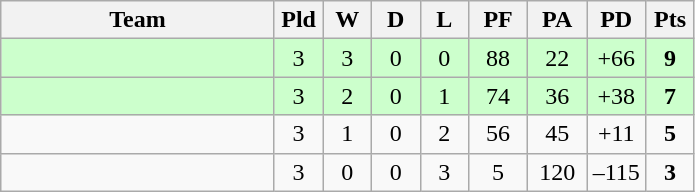<table class="wikitable" style="text-align:center;">
<tr>
<th width=175>Team</th>
<th width=25 abbr="Played">Pld</th>
<th width=25 abbr="Won">W</th>
<th width=25 abbr="Drawn">D</th>
<th width=25 abbr="Lost">L</th>
<th width=32 abbr="Points for">PF</th>
<th width=32 abbr="Points against">PA</th>
<th width=32 abbr="Points difference">PD</th>
<th width=25 abbr="Points">Pts</th>
</tr>
<tr bgcolor=ccffcc>
<td align=left></td>
<td>3</td>
<td>3</td>
<td>0</td>
<td>0</td>
<td>88</td>
<td>22</td>
<td>+66</td>
<td><strong>9</strong></td>
</tr>
<tr bgcolor=ccffcc>
<td align=left></td>
<td>3</td>
<td>2</td>
<td>0</td>
<td>1</td>
<td>74</td>
<td>36</td>
<td>+38</td>
<td><strong>7</strong></td>
</tr>
<tr>
<td align=left></td>
<td>3</td>
<td>1</td>
<td>0</td>
<td>2</td>
<td>56</td>
<td>45</td>
<td>+11</td>
<td><strong>5</strong></td>
</tr>
<tr>
<td align=left></td>
<td>3</td>
<td>0</td>
<td>0</td>
<td>3</td>
<td>5</td>
<td>120</td>
<td>–115</td>
<td><strong>3</strong></td>
</tr>
</table>
